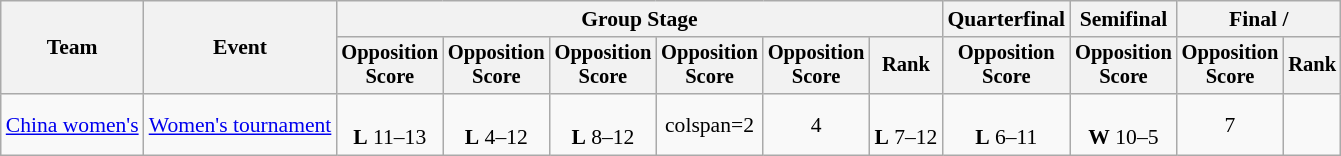<table class="wikitable" style="font-size:90%">
<tr>
<th rowspan=2>Team</th>
<th rowspan=2>Event</th>
<th colspan=6>Group Stage</th>
<th>Quarterfinal</th>
<th>Semifinal</th>
<th colspan=2>Final / </th>
</tr>
<tr style="font-size:95%">
<th>Opposition<br>Score</th>
<th>Opposition<br>Score</th>
<th>Opposition<br>Score</th>
<th>Opposition<br>Score</th>
<th>Opposition<br>Score</th>
<th>Rank</th>
<th>Opposition<br>Score</th>
<th>Opposition<br>Score</th>
<th>Opposition<br>Score</th>
<th>Rank</th>
</tr>
<tr align=center>
<td align=left><a href='#'>China women's</a></td>
<td align=left><a href='#'>Women's tournament</a></td>
<td><br><strong>L</strong> 11–13</td>
<td><br><strong>L</strong> 4–12</td>
<td><br><strong>L</strong> 8–12</td>
<td>colspan=2 </td>
<td>4</td>
<td><br><strong>L</strong> 7–12</td>
<td><br><strong>L</strong> 6–11</td>
<td><br><strong>W</strong> 10–5</td>
<td>7</td>
</tr>
</table>
